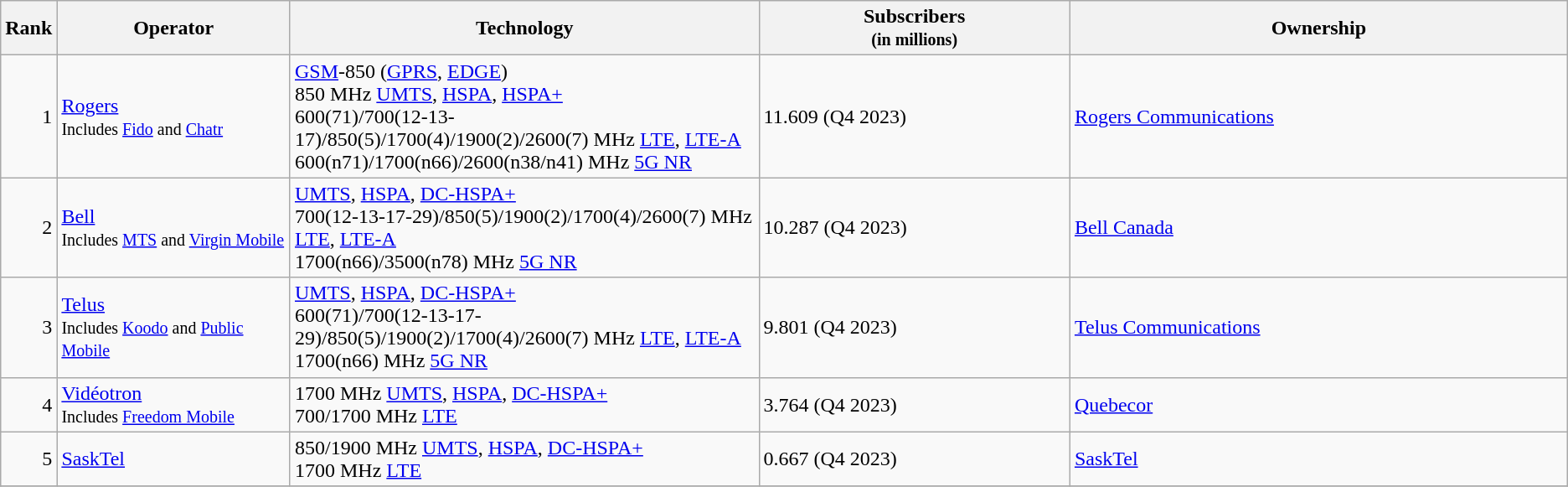<table class="wikitable">
<tr>
<th style="width:3%;">Rank</th>
<th style="width:15%;">Operator</th>
<th style="width:30%;">Technology</th>
<th style="width:20%;">Subscribers<br><small>(in millions)</small></th>
<th style="width:32%;">Ownership</th>
</tr>
<tr>
<td style="text-align:right;">1</td>
<td><a href='#'>Rogers</a><br><small>Includes <a href='#'>Fido</a> and <a href='#'>Chatr</a></small></td>
<td><a href='#'>GSM</a>-850 (<a href='#'>GPRS</a>, <a href='#'>EDGE</a>)<br> 850 MHz <a href='#'>UMTS</a>, <a href='#'>HSPA</a>, <a href='#'>HSPA+</a> <br>600(71)/700(12-13-17)/850(5)/1700(4)/1900(2)/2600(7) MHz <a href='#'>LTE</a>, <a href='#'>LTE-A</a><br>600(n71)/1700(n66)/2600(n38/n41) MHz <a href='#'>5G NR</a></td>
<td>11.609 (Q4 2023)</td>
<td><a href='#'>Rogers Communications</a></td>
</tr>
<tr>
<td align=right>2</td>
<td><a href='#'>Bell</a><br><small>Includes <a href='#'>MTS</a> and <a href='#'>Virgin Mobile</a></small></td>
<td><a href='#'>UMTS</a>, <a href='#'>HSPA</a>, <a href='#'>DC-HSPA+</a> <br>700(12-13-17-29)/850(5)/1900(2)/1700(4)/2600(7) MHz <a href='#'>LTE</a>, <a href='#'>LTE-A</a><br>1700(n66)/3500(n78) MHz <a href='#'>5G NR</a></td>
<td>10.287 (Q4 2023)</td>
<td><a href='#'>Bell Canada</a></td>
</tr>
<tr>
<td align=right>3</td>
<td><a href='#'>Telus</a><br><small>Includes <a href='#'>Koodo</a> and <a href='#'>Public Mobile</a></small></td>
<td><a href='#'>UMTS</a>, <a href='#'>HSPA</a>, <a href='#'>DC-HSPA+</a> <br> 600(71)/700(12-13-17-29)/850(5)/1900(2)/1700(4)/2600(7) MHz <a href='#'>LTE</a>, <a href='#'>LTE-A</a><br>1700(n66) MHz <a href='#'>5G NR</a></td>
<td>9.801 (Q4 2023)</td>
<td><a href='#'>Telus Communications</a></td>
</tr>
<tr>
<td align=right>4</td>
<td><a href='#'>Vidéotron</a><br><small>Includes <a href='#'>Freedom Mobile</a></small></td>
<td>1700 MHz <a href='#'>UMTS</a>, <a href='#'>HSPA</a>, <a href='#'>DC-HSPA+</a><br>700/1700 MHz <a href='#'>LTE</a></td>
<td>3.764 (Q4 2023)</td>
<td><a href='#'>Quebecor</a></td>
</tr>
<tr>
<td align=right>5</td>
<td><a href='#'>SaskTel</a></td>
<td>850/1900 MHz <a href='#'>UMTS</a>, <a href='#'>HSPA</a>, <a href='#'>DC-HSPA+</a> <br>1700 MHz <a href='#'>LTE</a></td>
<td>0.667 (Q4 2023)</td>
<td><a href='#'>SaskTel</a></td>
</tr>
<tr>
</tr>
</table>
